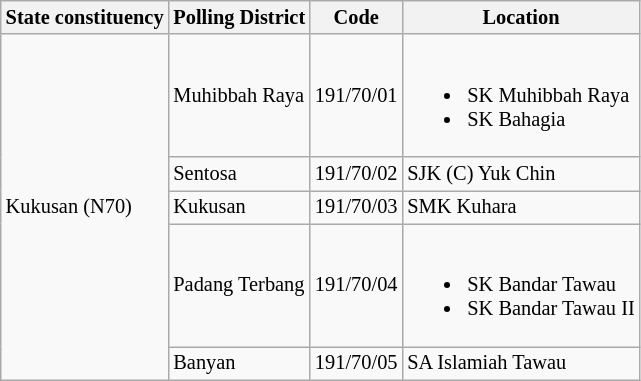<table class="wikitable sortable mw-collapsible" style="white-space:nowrap;font-size:85%">
<tr>
<th>State constituency</th>
<th>Polling District</th>
<th>Code</th>
<th>Location</th>
</tr>
<tr>
<td rowspan="5">Kukusan (N70)</td>
<td>Muhibbah Raya</td>
<td>191/70/01</td>
<td><br><ul><li>SK Muhibbah Raya</li><li>SK Bahagia</li></ul></td>
</tr>
<tr>
<td>Sentosa</td>
<td>191/70/02</td>
<td>SJK (C) Yuk Chin</td>
</tr>
<tr>
<td>Kukusan</td>
<td>191/70/03</td>
<td>SMK Kuhara</td>
</tr>
<tr>
<td>Padang Terbang</td>
<td>191/70/04</td>
<td><br><ul><li>SK Bandar Tawau</li><li>SK Bandar Tawau II</li></ul></td>
</tr>
<tr>
<td>Banyan</td>
<td>191/70/05</td>
<td>SA Islamiah Tawau</td>
</tr>
</table>
